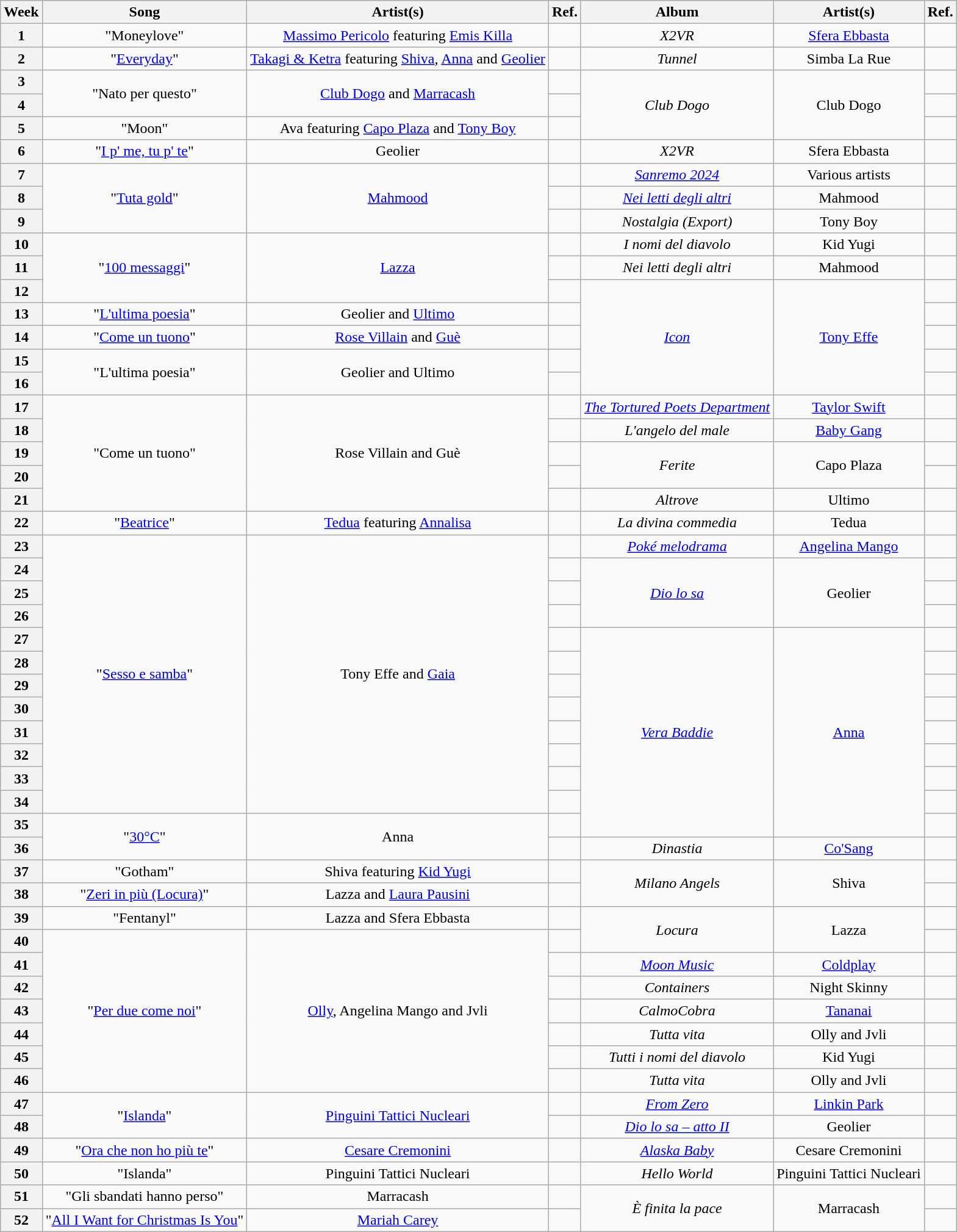<table class="wikitable plainrowheaders" style="text-align:center">
<tr>
<th scope="col">Week</th>
<th scope="col">Song</th>
<th scope="col">Artist(s)</th>
<th scope="col">Ref.</th>
<th scope="col">Album</th>
<th scope="col">Artist(s)</th>
<th scope="col">Ref.</th>
</tr>
<tr>
<th scope="row" style="text-align:center">1</th>
<td>"Moneylove"</td>
<td><a href='#'>Massimo Pericolo</a> featuring <a href='#'>Emis Killa</a></td>
<td></td>
<td><em>X2VR</em></td>
<td><a href='#'>Sfera Ebbasta</a></td>
<td></td>
</tr>
<tr>
<th scope="row" style="text-align:center">2</th>
<td>"<a href='#'>Everyday</a>"</td>
<td><a href='#'>Takagi & Ketra</a> featuring <a href='#'>Shiva</a>, <a href='#'>Anna</a> and <a href='#'>Geolier</a></td>
<td></td>
<td><em>Tunnel</em></td>
<td>Simba La Rue</td>
<td></td>
</tr>
<tr>
<th scope="row" style="text-align:center">3</th>
<td rowspan="2">"Nato per questo"</td>
<td rowspan="2"><a href='#'>Club Dogo</a> and <a href='#'>Marracash</a></td>
<td></td>
<td rowspan="3"><em>Club Dogo</em></td>
<td rowspan="3">Club Dogo</td>
<td></td>
</tr>
<tr>
<th scope="row" style="text-align:center">4</th>
<td></td>
<td></td>
</tr>
<tr>
<th scope="row" style="text-align:center">5</th>
<td>"Moon"</td>
<td>Ava featuring <a href='#'>Capo Plaza</a> and <a href='#'>Tony Boy</a></td>
<td></td>
<td></td>
</tr>
<tr>
<th scope="row" style="text-align:center">6</th>
<td>"<a href='#'>I p' me, tu p' te</a>"</td>
<td>Geolier</td>
<td></td>
<td><em>X2VR</em></td>
<td>Sfera Ebbasta</td>
<td></td>
</tr>
<tr>
<th scope="row" style="text-align:center">7</th>
<td rowspan="3">"<a href='#'>Tuta gold</a>"</td>
<td rowspan="3"><a href='#'>Mahmood</a></td>
<td></td>
<td><em><a href='#'>Sanremo 2024</a></em></td>
<td>Various artists</td>
<td></td>
</tr>
<tr>
<th scope="row" style="text-align:center">8</th>
<td></td>
<td><em><a href='#'>Nei letti degli altri</a></em></td>
<td>Mahmood</td>
<td></td>
</tr>
<tr>
<th scope="row" style="text-align:center">9</th>
<td></td>
<td><em>Nostalgia (Export)</em></td>
<td>Tony Boy</td>
<td></td>
</tr>
<tr>
<th scope="row" style="text-align:center">10</th>
<td rowspan="3">"<a href='#'>100 messaggi</a>"</td>
<td rowspan="3"><a href='#'>Lazza</a></td>
<td></td>
<td><em>I nomi del diavolo</em></td>
<td>Kid Yugi</td>
<td></td>
</tr>
<tr>
<th scope="row" style="text-align:center">11</th>
<td></td>
<td><em>Nei letti degli altri</em></td>
<td>Mahmood</td>
<td></td>
</tr>
<tr>
<th scope="row" style="text-align:center">12</th>
<td></td>
<td rowspan="5"><em><a href='#'>Icon</a></em></td>
<td rowspan="5"><a href='#'>Tony Effe</a></td>
<td></td>
</tr>
<tr>
<th scope="row" style="text-align:center">13</th>
<td>"<a href='#'>L'ultima poesia</a>"</td>
<td>Geolier and <a href='#'>Ultimo</a></td>
<td></td>
<td></td>
</tr>
<tr>
<th scope="row" style="text-align:center">14</th>
<td>"<a href='#'>Come un tuono</a>"</td>
<td><a href='#'>Rose Villain</a> and <a href='#'>Guè</a></td>
<td></td>
<td></td>
</tr>
<tr>
<th scope="row" style="text-align:center">15</th>
<td rowspan="2">"L'ultima poesia"</td>
<td rowspan="2">Geolier and Ultimo</td>
<td></td>
<td></td>
</tr>
<tr>
<th scope="row" style="text-align:center">16</th>
<td></td>
<td></td>
</tr>
<tr>
<th scope="row" style="text-align:center">17</th>
<td rowspan="5">"Come un tuono"</td>
<td rowspan="5">Rose Villain and Guè</td>
<td></td>
<td><em><a href='#'>The Tortured Poets Department</a></em></td>
<td><a href='#'>Taylor Swift</a></td>
<td></td>
</tr>
<tr>
<th scope="row" style="text-align:center">18</th>
<td></td>
<td><em>L'angelo del male</em></td>
<td><a href='#'>Baby Gang</a></td>
<td></td>
</tr>
<tr>
<th scope="row" style="text-align:center">19</th>
<td></td>
<td rowspan="2"><em>Ferite</em></td>
<td rowspan="2">Capo Plaza</td>
<td></td>
</tr>
<tr>
<th scope="row" style="text-align:center">20</th>
<td></td>
<td></td>
</tr>
<tr>
<th scope="row" style="text-align:center">21</th>
<td></td>
<td><em>Altrove</em></td>
<td>Ultimo</td>
<td></td>
</tr>
<tr>
<th scope="row" style="text-align:center">22</th>
<td>"<a href='#'>Beatrice</a>"</td>
<td><a href='#'>Tedua</a> featuring <a href='#'>Annalisa</a></td>
<td></td>
<td><em>La divina commedia</em></td>
<td>Tedua</td>
<td></td>
</tr>
<tr>
<th scope="row" style="text-align:center">23</th>
<td rowspan="12">"<a href='#'>Sesso e samba</a>"</td>
<td rowspan="12">Tony Effe and <a href='#'>Gaia</a></td>
<td></td>
<td><em><a href='#'>Poké melodrama</a></em></td>
<td><a href='#'>Angelina Mango</a></td>
<td></td>
</tr>
<tr>
<th scope="row" style="text-align:center">24</th>
<td></td>
<td rowspan="3"><em><a href='#'>Dio lo sa</a></em></td>
<td rowspan="3">Geolier</td>
<td></td>
</tr>
<tr>
<th scope="row" style="text-align:center">25</th>
<td></td>
<td></td>
</tr>
<tr>
<th scope="row" style="text-align:center">26</th>
<td></td>
<td></td>
</tr>
<tr>
<th scope="row" style="text-align:center">27</th>
<td></td>
<td rowspan="9"><em><a href='#'>Vera Baddie</a></em></td>
<td rowspan="9"><a href='#'>Anna</a></td>
<td></td>
</tr>
<tr>
<th scope="row" style="text-align:center">28</th>
<td></td>
<td></td>
</tr>
<tr>
<th scope="row" style="text-align:center">29</th>
<td></td>
<td></td>
</tr>
<tr>
<th scope="row" style="text-align:center">30</th>
<td></td>
<td></td>
</tr>
<tr>
<th scope="row" style="text-align:center">31</th>
<td></td>
<td></td>
</tr>
<tr>
<th scope="row" style="text-align:center">32</th>
<td></td>
<td></td>
</tr>
<tr>
<th scope="row" style="text-align:center">33</th>
<td></td>
<td></td>
</tr>
<tr>
<th scope="row" style="text-align:center">34</th>
<td></td>
<td></td>
</tr>
<tr>
<th scope="row" style="text-align:center">35</th>
<td rowspan="2">"<a href='#'>30°C</a>"</td>
<td rowspan="2">Anna</td>
<td></td>
<td></td>
</tr>
<tr>
<th scope="row" style="text-align:center">36</th>
<td></td>
<td><em>Dinastia</em></td>
<td><a href='#'>Co'Sang</a></td>
<td></td>
</tr>
<tr>
<th scope="row" style="text-align:center">37</th>
<td>"Gotham"</td>
<td>Shiva featuring <a href='#'>Kid Yugi</a></td>
<td></td>
<td rowspan="2"><em>Milano Angels</em></td>
<td rowspan="2">Shiva</td>
<td></td>
</tr>
<tr>
<th scope="row" style="text-align:center">38</th>
<td>"<a href='#'>Zeri in più (Locura)</a>"</td>
<td>Lazza and <a href='#'>Laura Pausini</a></td>
<td></td>
<td></td>
</tr>
<tr>
<th scope="row" style="text-align:center">39</th>
<td>"Fentanyl"</td>
<td>Lazza and Sfera Ebbasta</td>
<td></td>
<td rowspan="2"><em>Locura</em></td>
<td rowspan="2">Lazza</td>
<td></td>
</tr>
<tr>
<th scope="row" style="text-align:center">40</th>
<td rowspan="7">"<a href='#'>Per due come noi</a>"</td>
<td rowspan="7"><a href='#'>Olly</a>, Angelina Mango and Jvli</td>
<td></td>
<td></td>
</tr>
<tr>
<th scope="row" style="text-align:center">41</th>
<td></td>
<td><em><a href='#'>Moon Music</a></em></td>
<td><a href='#'>Coldplay</a></td>
<td></td>
</tr>
<tr>
<th scope="row" style="text-align:center">42</th>
<td></td>
<td><em>Containers</em></td>
<td>Night Skinny</td>
<td></td>
</tr>
<tr>
<th scope="row" style="text-align:center">43</th>
<td></td>
<td><em>CalmoCobra</em></td>
<td><a href='#'>Tananai</a></td>
<td></td>
</tr>
<tr>
<th scope="row" style="text-align:center">44</th>
<td></td>
<td><em>Tutta vita</em></td>
<td>Olly and Jvli</td>
<td></td>
</tr>
<tr>
<th scope="row" style="text-align:center">45</th>
<td></td>
<td><em>Tutti i nomi del diavolo</em></td>
<td>Kid Yugi</td>
<td></td>
</tr>
<tr>
<th scope="row" style="text-align:center">46</th>
<td></td>
<td><em>Tutta vita</em></td>
<td>Olly and Jvli</td>
<td></td>
</tr>
<tr>
<th scope="row" style="text-align:center">47</th>
<td rowspan="2">"<a href='#'>Islanda</a>"</td>
<td rowspan="2"><a href='#'>Pinguini Tattici Nucleari</a></td>
<td></td>
<td><em><a href='#'>From Zero</a></em></td>
<td><a href='#'>Linkin Park</a></td>
<td></td>
</tr>
<tr>
<th scope="row" style="text-align:center">48</th>
<td></td>
<td><em><a href='#'>Dio lo sa – atto II</a></em></td>
<td>Geolier</td>
<td></td>
</tr>
<tr>
<th scope="row" style="text-align:center">49</th>
<td>"<a href='#'>Ora che non ho più te</a>"</td>
<td><a href='#'>Cesare Cremonini</a></td>
<td></td>
<td><em><a href='#'>Alaska Baby</a></em></td>
<td>Cesare Cremonini</td>
<td></td>
</tr>
<tr>
<th scope="row" style="text-align:center">50</th>
<td>"Islanda"</td>
<td>Pinguini Tattici Nucleari</td>
<td></td>
<td><em>Hello World</em></td>
<td>Pinguini Tattici Nucleari</td>
<td></td>
</tr>
<tr>
<th scope="row" style="text-align:center">51</th>
<td>"Gli sbandati hanno perso"</td>
<td>Marracash</td>
<td></td>
<td rowspan="2"><em>È finita la pace</em></td>
<td rowspan="2">Marracash</td>
<td></td>
</tr>
<tr>
<th scope="row" style="text-align:center">52</th>
<td>"<a href='#'>All I Want for Christmas Is You</a>"</td>
<td><a href='#'>Mariah Carey</a></td>
<td></td>
<td></td>
</tr>
</table>
